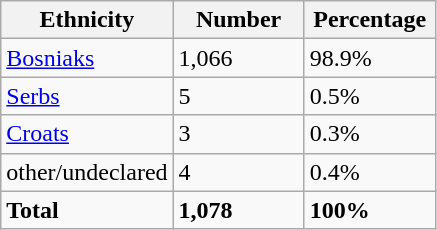<table class="wikitable">
<tr>
<th width="100px">Ethnicity</th>
<th width="80px">Number</th>
<th width="80px">Percentage</th>
</tr>
<tr>
<td><a href='#'>Bosniaks</a></td>
<td>1,066</td>
<td>98.9%</td>
</tr>
<tr>
<td><a href='#'>Serbs</a></td>
<td>5</td>
<td>0.5%</td>
</tr>
<tr>
<td><a href='#'>Croats</a></td>
<td>3</td>
<td>0.3%</td>
</tr>
<tr>
<td>other/undeclared</td>
<td>4</td>
<td>0.4%</td>
</tr>
<tr>
<td><strong>Total</strong></td>
<td><strong>1,078</strong></td>
<td><strong>100%</strong></td>
</tr>
</table>
